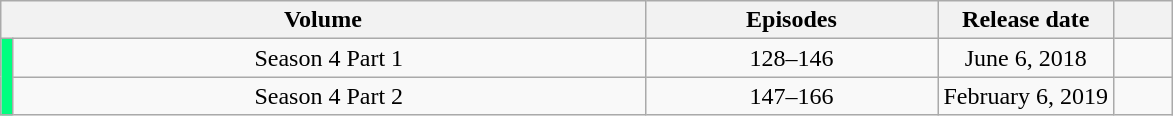<table class="wikitable" style="text-align: center;">
<tr>
<th colspan="2">Volume</th>
<th width="25%">Episodes</th>
<th width="15%">Release date</th>
<th width="5%"></th>
</tr>
<tr>
<td rowspan="2" width="1%" style="background: #00FF7F;"></td>
<td>Season 4 Part 1</td>
<td>128–146</td>
<td>June 6, 2018</td>
<td></td>
</tr>
<tr>
<td>Season 4 Part 2</td>
<td>147–166</td>
<td>February 6, 2019</td>
<td></td>
</tr>
</table>
